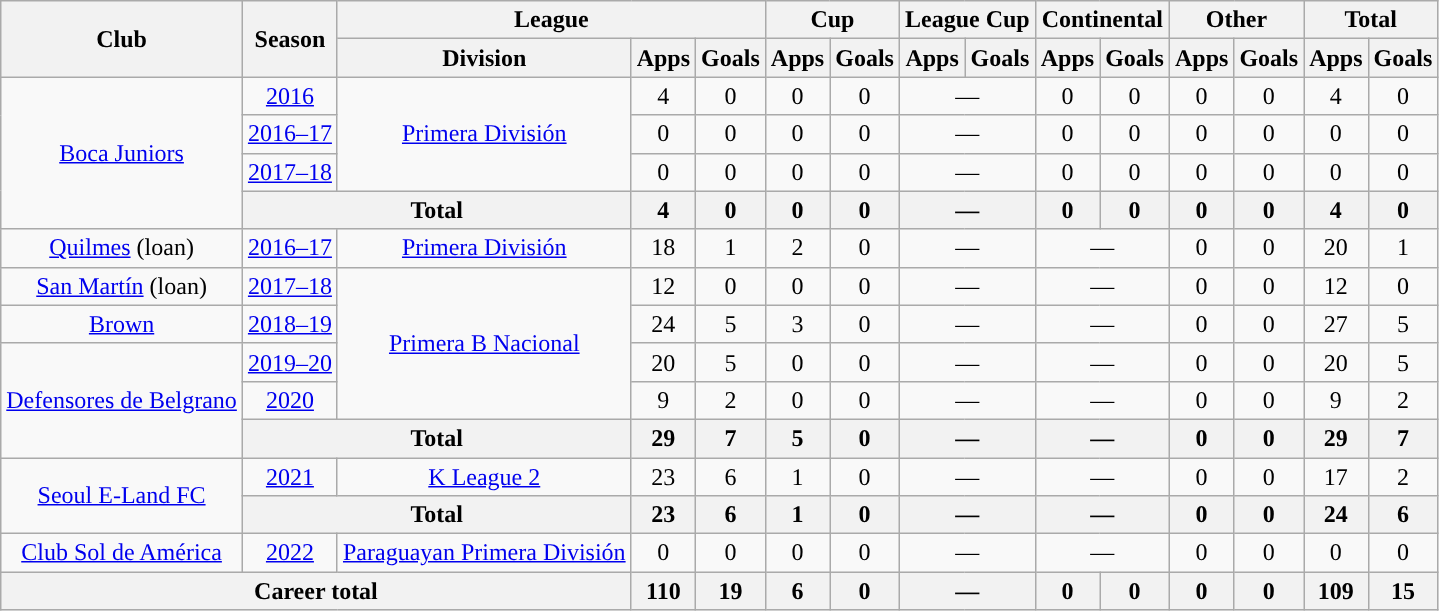<table class="wikitable" style="text-align:center">
<tr>
<th rowspan="2">Club</th>
<th rowspan="2">Season</th>
<th colspan="3">League</th>
<th colspan="2">Cup</th>
<th colspan="2">League Cup</th>
<th colspan="2">Continental</th>
<th colspan="2">Other</th>
<th colspan="2">Total</th>
</tr>
<tr>
<th>Division</th>
<th>Apps</th>
<th>Goals</th>
<th>Apps</th>
<th>Goals</th>
<th>Apps</th>
<th>Goals</th>
<th>Apps</th>
<th>Goals</th>
<th>Apps</th>
<th>Goals</th>
<th>Apps</th>
<th>Goals</th>
</tr>
<tr>
<td rowspan="4"><a href='#'>Boca Juniors</a></td>
<td><a href='#'>2016</a></td>
<td rowspan="3"><a href='#'>Primera División</a></td>
<td>4</td>
<td>0</td>
<td>0</td>
<td>0</td>
<td colspan="2">—</td>
<td>0</td>
<td>0</td>
<td>0</td>
<td>0</td>
<td>4</td>
<td>0</td>
</tr>
<tr>
<td><a href='#'>2016–17</a></td>
<td>0</td>
<td>0</td>
<td>0</td>
<td>0</td>
<td colspan="2">—</td>
<td>0</td>
<td>0</td>
<td>0</td>
<td>0</td>
<td>0</td>
<td>0</td>
</tr>
<tr>
<td><a href='#'>2017–18</a></td>
<td>0</td>
<td>0</td>
<td>0</td>
<td>0</td>
<td colspan="2">—</td>
<td>0</td>
<td>0</td>
<td>0</td>
<td>0</td>
<td>0</td>
<td>0</td>
</tr>
<tr>
<th colspan="2">Total</th>
<th>4</th>
<th>0</th>
<th>0</th>
<th>0</th>
<th colspan="2">—</th>
<th>0</th>
<th>0</th>
<th>0</th>
<th>0</th>
<th>4</th>
<th>0</th>
</tr>
<tr>
<td rowspan="1"><a href='#'>Quilmes</a> (loan)</td>
<td><a href='#'>2016–17</a></td>
<td rowspan="1"><a href='#'>Primera División</a></td>
<td>18</td>
<td>1</td>
<td>2</td>
<td>0</td>
<td colspan="2">—</td>
<td colspan="2">—</td>
<td>0</td>
<td>0</td>
<td>20</td>
<td>1</td>
</tr>
<tr>
<td rowspan="1"><a href='#'>San Martín</a> (loan)</td>
<td><a href='#'>2017–18</a></td>
<td rowspan="4"><a href='#'>Primera B Nacional</a></td>
<td>12</td>
<td>0</td>
<td>0</td>
<td>0</td>
<td colspan="2">—</td>
<td colspan="2">—</td>
<td>0</td>
<td>0</td>
<td>12</td>
<td>0</td>
</tr>
<tr>
<td rowspan="1"><a href='#'>Brown</a></td>
<td><a href='#'>2018–19</a></td>
<td>24</td>
<td>5</td>
<td>3</td>
<td>0</td>
<td colspan="2">—</td>
<td colspan="2">—</td>
<td>0</td>
<td>0</td>
<td>27</td>
<td>5</td>
</tr>
<tr>
<td rowspan="3"><a href='#'>Defensores de Belgrano</a></td>
<td><a href='#'>2019–20</a></td>
<td>20</td>
<td>5</td>
<td>0</td>
<td>0</td>
<td colspan="2">—</td>
<td colspan="2">—</td>
<td>0</td>
<td>0</td>
<td>20</td>
<td>5</td>
</tr>
<tr>
<td><a href='#'>2020</a></td>
<td>9</td>
<td>2</td>
<td>0</td>
<td>0</td>
<td colspan="2">—</td>
<td colspan="2">—</td>
<td>0</td>
<td>0</td>
<td>9</td>
<td>2</td>
</tr>
<tr>
<th colspan="2">Total</th>
<th>29</th>
<th>7</th>
<th>5</th>
<th>0</th>
<th colspan="2">—</th>
<th colspan="2">—</th>
<th>0</th>
<th>0</th>
<th>29</th>
<th>7</th>
</tr>
<tr>
<td rowspan="2"><a href='#'>Seoul E-Land FC</a></td>
<td><a href='#'>2021</a></td>
<td rowspan="1"><a href='#'>K League 2</a></td>
<td>23</td>
<td>6</td>
<td>1</td>
<td>0</td>
<td colspan="2">—</td>
<td colspan="2">—</td>
<td>0</td>
<td>0</td>
<td>17</td>
<td>2</td>
</tr>
<tr>
<th colspan="2">Total</th>
<th>23</th>
<th>6</th>
<th>1</th>
<th>0</th>
<th colspan="2">—</th>
<th colspan="2">—</th>
<th>0</th>
<th>0</th>
<th>24</th>
<th>6</th>
</tr>
<tr>
<td rowspan="1"><a href='#'>Club Sol de América</a></td>
<td><a href='#'>2022</a></td>
<td rowspan="1"><a href='#'>Paraguayan Primera División</a></td>
<td>0</td>
<td>0</td>
<td>0</td>
<td>0</td>
<td colspan="2">—</td>
<td colspan="2">—</td>
<td>0</td>
<td>0</td>
<td>0</td>
<td>0</td>
</tr>
<tr>
<th colspan="3">Career total</th>
<th>110</th>
<th>19</th>
<th>6</th>
<th>0</th>
<th colspan="2">—</th>
<th>0</th>
<th>0</th>
<th>0</th>
<th>0</th>
<th>109</th>
<th>15</th>
</tr>
</table>
